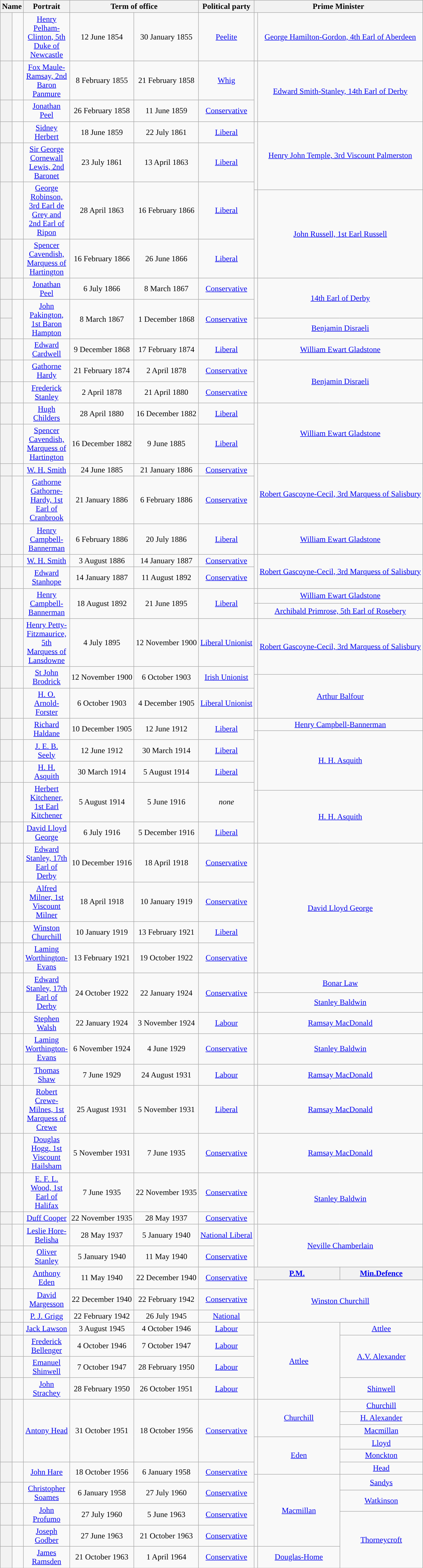<table class="wikitable" style="text-align:center">
<tr>
<th colspan=2>Name</th>
<th width=60>Portrait</th>
<th colspan=2>Term of office</th>
<th>Political party</th>
<th colspan=3>Prime Minister</th>
</tr>
<tr style="height:1em">
<th style="background-color:"></th>
<td></td>
<td><a href='#'>Henry Pelham-Clinton, 5th Duke of Newcastle</a></td>
<td>12 June 1854</td>
<td>30 January 1855</td>
<td><a href='#'>Peelite</a></td>
<td style="background-color:"></td>
<td colspan=2><a href='#'>George Hamilton-Gordon, 4th Earl of Aberdeen</a><br></td>
</tr>
<tr style="height:1em">
<th style="background-color:"></th>
<td></td>
<td><a href='#'>Fox Maule-Ramsay, 2nd Baron Panmure</a></td>
<td>8 February 1855</td>
<td>21 February 1858</td>
<td><a href='#'>Whig</a></td>
<td rowspan=2 style="background-color:"></td>
<td rowspan=2 colspan=2><a href='#'>Edward Smith-Stanley, 14th Earl of Derby</a></td>
</tr>
<tr style="height:1em">
<th style="background-color:"></th>
<td></td>
<td><a href='#'>Jonathan Peel</a></td>
<td>26 February 1858</td>
<td>11 June 1859</td>
<td><a href='#'>Conservative</a></td>
</tr>
<tr style="height:1em">
<th style="background-color:"></th>
<td></td>
<td><a href='#'>Sidney Herbert</a></td>
<td>18 June 1859</td>
<td>22 July 1861</td>
<td><a href='#'>Liberal</a></td>
<td rowspan=3 style="background-color:"></td>
<td rowspan=3 colspan=2><a href='#'>Henry John Temple, 3rd Viscount Palmerston</a></td>
</tr>
<tr style="height:1em">
<th style="background-color:"></th>
<td></td>
<td><a href='#'>Sir George Cornewall Lewis, 2nd Baronet</a></td>
<td>23 July 1861</td>
<td>13 April 1863</td>
<td><a href='#'>Liberal</a></td>
</tr>
<tr style="height:1em">
<th rowspan=2 style="background-color:"></th>
<td rowspan=2></td>
<td rowspan=2><a href='#'>George Robinson, 3rd Earl de Grey and 2nd Earl of Ripon</a></td>
<td rowspan=2>28 April 1863</td>
<td rowspan=2>16 February 1866</td>
<td rowspan=2><a href='#'>Liberal</a></td>
</tr>
<tr style="height:1em">
<td rowspan=2 style="background-color:"></td>
<td rowspan=2 colspan=2><a href='#'>John Russell, 1st Earl Russell</a></td>
</tr>
<tr style="height:1em">
<th style="background-color:"></th>
<td></td>
<td><a href='#'>Spencer Cavendish, Marquess of Hartington</a></td>
<td>16 February 1866</td>
<td>26 June 1866</td>
<td><a href='#'>Liberal</a></td>
</tr>
<tr style="height:1em">
<th style="background-color:"></th>
<td></td>
<td><a href='#'>Jonathan Peel</a></td>
<td>6 July 1866</td>
<td>8 March 1867</td>
<td><a href='#'>Conservative</a></td>
<td rowspan=2 style="background-color:"></td>
<td rowspan=2 colspan=2><a href='#'>14th Earl of Derby</a></td>
</tr>
<tr style="height:1em">
<th height=15 style="background-color:"></th>
<td rowspan=2></td>
<td rowspan=2><a href='#'>John Pakington, 1st Baron Hampton</a></td>
<td rowspan=2>8 March 1867</td>
<td rowspan=2>1 December 1868</td>
<td rowspan=2><a href='#'>Conservative</a></td>
</tr>
<tr style="height:1em">
<th style="background-color:"></th>
<td style="background-color:"></td>
<td colspan=2><a href='#'>Benjamin Disraeli</a></td>
</tr>
<tr style="height:1em">
<th style="background-color:"></th>
<td></td>
<td><a href='#'>Edward Cardwell</a></td>
<td>9 December 1868</td>
<td>17 February 1874</td>
<td><a href='#'>Liberal</a></td>
<td style="background-color:"></td>
<td colspan=2><a href='#'>William Ewart Gladstone</a></td>
</tr>
<tr style="height:1em">
<th style="background-color:"></th>
<td></td>
<td><a href='#'>Gathorne Hardy</a></td>
<td>21 February 1874</td>
<td>2 April 1878</td>
<td><a href='#'>Conservative</a></td>
<td rowspan=2 style="background-color:"></td>
<td rowspan=2 colspan=2><a href='#'>Benjamin Disraeli</a></td>
</tr>
<tr style="height:1em">
<th style="background-color:"></th>
<td></td>
<td><a href='#'>Frederick Stanley</a></td>
<td>2 April 1878</td>
<td>21 April 1880</td>
<td><a href='#'>Conservative</a></td>
</tr>
<tr style="height:1em">
<th style="background-color:"></th>
<td></td>
<td><a href='#'>Hugh Childers</a></td>
<td>28 April 1880</td>
<td>16 December 1882</td>
<td><a href='#'>Liberal</a></td>
<td rowspan=2 style="background-color:"></td>
<td rowspan=2 colspan=2><a href='#'>William Ewart Gladstone</a></td>
</tr>
<tr style="height:1em">
<th style="background-color:"></th>
<td></td>
<td><a href='#'>Spencer Cavendish, Marquess of Hartington</a></td>
<td>16 December 1882</td>
<td>9 June 1885</td>
<td><a href='#'>Liberal</a></td>
</tr>
<tr style="height:1em">
<th style="background-color:"></th>
<td></td>
<td><a href='#'>W. H. Smith</a></td>
<td>24 June 1885</td>
<td>21 January 1886</td>
<td><a href='#'>Conservative</a></td>
<td rowspan=2 style="background-color:"></td>
<td rowspan=2 colspan=2><a href='#'>Robert Gascoyne-Cecil, 3rd Marquess of Salisbury</a></td>
</tr>
<tr style="height:1em">
<th style="background-color:"></th>
<td></td>
<td><a href='#'>Gathorne Gathorne-Hardy, 1st Earl of Cranbrook</a></td>
<td>21 January 1886</td>
<td>6 February 1886</td>
<td><a href='#'>Conservative</a></td>
</tr>
<tr style="height:1em">
<th style="background-color:"></th>
<td></td>
<td><a href='#'>Henry Campbell-Bannerman</a></td>
<td>6 February 1886</td>
<td>20 July 1886</td>
<td><a href='#'>Liberal</a></td>
<td style="background-color:"></td>
<td colspan=2><a href='#'>William Ewart Gladstone</a></td>
</tr>
<tr style="height:1em">
<th style="background-color:"></th>
<td></td>
<td><a href='#'>W. H. Smith</a></td>
<td>3 August 1886</td>
<td>14 January 1887</td>
<td><a href='#'>Conservative</a></td>
<td rowspan=2 style="background-color:"></td>
<td rowspan=2 colspan=2><a href='#'>Robert Gascoyne-Cecil, 3rd Marquess of Salisbury</a></td>
</tr>
<tr style="height:1em">
<th style="background-color:"></th>
<td></td>
<td><a href='#'>Edward Stanhope</a></td>
<td>14 January 1887</td>
<td>11 August 1892</td>
<td><a href='#'>Conservative</a></td>
</tr>
<tr style="height:1em">
<th rowspan=2 style="background-color:"></th>
<td rowspan=2></td>
<td rowspan=2><a href='#'>Henry Campbell-Bannerman</a></td>
<td rowspan=2>18 August 1892</td>
<td rowspan=2>21 June 1895</td>
<td rowspan=2><a href='#'>Liberal</a></td>
<td style="background-color:"></td>
<td colspan=2><a href='#'>William Ewart Gladstone</a></td>
</tr>
<tr style="height:1em">
<td style="background-color:"></td>
<td colspan=2><a href='#'>Archibald Primrose, 5th Earl of Rosebery</a></td>
</tr>
<tr style="height:1em">
<th style="background-color:"></th>
<td></td>
<td><a href='#'>Henry Petty-Fitzmaurice, 5th Marquess of Lansdowne</a></td>
<td>4 July 1895</td>
<td>12 November 1900</td>
<td><a href='#'>Liberal Unionist</a></td>
<td rowspan=2 style="background-color:"></td>
<td rowspan=2 colspan=2><a href='#'>Robert Gascoyne-Cecil, 3rd Marquess of Salisbury</a><br></td>
</tr>
<tr style="height:1em">
<th rowspan=2 style="background-color:"></th>
<td rowspan=2></td>
<td rowspan=2><a href='#'>St John Brodrick</a></td>
<td rowspan=2>12 November 1900</td>
<td rowspan=2>6 October 1903</td>
<td rowspan=2><a href='#'>Irish Unionist</a></td>
</tr>
<tr style="height:1em">
<td rowspan=2 style="background-color:"></td>
<td rowspan=2 colspan=2><a href='#'>Arthur Balfour</a><br></td>
</tr>
<tr style="height:1em">
<th style="background-color:"></th>
<td></td>
<td><a href='#'>H. O. Arnold-Forster</a></td>
<td>6 October 1903</td>
<td>4 December 1905</td>
<td><a href='#'>Liberal Unionist</a></td>
</tr>
<tr style="height:1em">
<th rowspan=2 style="background-color:"></th>
<td rowspan=2></td>
<td rowspan=2><a href='#'>Richard Haldane</a><br></td>
<td rowspan=2>10 December 1905</td>
<td rowspan=2>12 June 1912</td>
<td rowspan=2><a href='#'>Liberal</a></td>
<td style="background-color:"></td>
<td colspan=2><a href='#'>Henry Campbell-Bannerman</a></td>
</tr>
<tr style="height:1em">
<td rowspan=4 style="background-color:"></td>
<td rowspan=4 colspan=2><a href='#'>H. H. Asquith</a></td>
</tr>
<tr style="height:1em">
<th style="background-color:"></th>
<td></td>
<td><a href='#'>J. E. B. Seely</a></td>
<td>12 June 1912</td>
<td>30 March 1914</td>
<td><a href='#'>Liberal</a></td>
</tr>
<tr style="height:1em">
<th style="background-color:"></th>
<td></td>
<td><a href='#'>H. H. Asquith</a><br></td>
<td>30 March 1914</td>
<td>5 August 1914</td>
<td><a href='#'>Liberal</a></td>
</tr>
<tr style="height:1em">
<th rowspan=2 style="background-color:"></th>
<td rowspan=2></td>
<td rowspan=2><a href='#'>Herbert Kitchener, 1st Earl Kitchener</a></td>
<td rowspan=2>5 August 1914</td>
<td rowspan=2>5 June 1916</td>
<td rowspan=2><em>none</em></td>
</tr>
<tr style="height:1em">
<td rowspan=2 style="background-color:"></td>
<td rowspan=2 colspan=2><a href='#'>H. H. Asquith</a><br></td>
</tr>
<tr style="height:1em">
<th style="background-color:"></th>
<td></td>
<td><a href='#'>David Lloyd George</a></td>
<td>6 July 1916</td>
<td>5 December 1916</td>
<td><a href='#'>Liberal</a></td>
</tr>
<tr style="height:1em">
<th style="background-color:"></th>
<td></td>
<td><a href='#'>Edward Stanley, 17th Earl of Derby</a></td>
<td>10 December 1916</td>
<td>18 April 1918</td>
<td><a href='#'>Conservative</a></td>
<td rowspan=4 style="background-color:"></td>
<td rowspan=4 colspan=2><a href='#'>David Lloyd George</a><br></td>
</tr>
<tr style="height:1em">
<th style="background-color:"></th>
<td></td>
<td><a href='#'>Alfred Milner, 1st Viscount Milner</a></td>
<td>18 April 1918</td>
<td>10 January 1919</td>
<td><a href='#'>Conservative</a></td>
</tr>
<tr style="height:1em">
<th style="background-color:"></th>
<td></td>
<td><a href='#'>Winston Churchill</a></td>
<td>10 January 1919</td>
<td>13 February 1921</td>
<td><a href='#'>Liberal</a></td>
</tr>
<tr style="height:1em">
<th style="background-color:"></th>
<td></td>
<td><a href='#'>Laming Worthington-Evans</a></td>
<td>13 February 1921</td>
<td>19 October 1922</td>
<td><a href='#'>Conservative</a></td>
</tr>
<tr style="height:1em">
<th rowspan=2 style="background-color:"></th>
<td rowspan=2></td>
<td rowspan=2><a href='#'>Edward Stanley, 17th Earl of Derby</a></td>
<td rowspan=2>24 October 1922</td>
<td rowspan=2>22 January 1924</td>
<td rowspan=2><a href='#'>Conservative</a></td>
<td style="background-color:"></td>
<td colspan=2><a href='#'>Bonar Law</a></td>
</tr>
<tr style="height:1em">
<td style="background-color:"></td>
<td colspan=2><a href='#'>Stanley Baldwin</a></td>
</tr>
<tr style="height:1em">
<th style="background-color:"></th>
<td></td>
<td><a href='#'>Stephen Walsh</a></td>
<td>22 January 1924</td>
<td>3 November 1924</td>
<td><a href='#'>Labour</a></td>
<td style="background-color:"></td>
<td colspan=2><a href='#'>Ramsay MacDonald</a></td>
</tr>
<tr style="height:1em">
<th style="background-color:"></th>
<td></td>
<td><a href='#'>Laming Worthington-Evans</a></td>
<td>6 November 1924</td>
<td>4 June 1929</td>
<td><a href='#'>Conservative</a></td>
<td style="background-color:"></td>
<td colspan=2><a href='#'>Stanley Baldwin</a></td>
</tr>
<tr style="height:1em">
<th style="background-color:"></th>
<td></td>
<td><a href='#'>Thomas Shaw</a></td>
<td>7 June 1929</td>
<td>24 August 1931</td>
<td><a href='#'>Labour</a></td>
<td style="background-color:"></td>
<td colspan=2><a href='#'>Ramsay MacDonald</a></td>
</tr>
<tr style="height:1em">
<th style="background-color:"></th>
<td></td>
<td><a href='#'>Robert Crewe-Milnes, 1st Marquess of Crewe</a></td>
<td>25 August 1931</td>
<td>5 November 1931</td>
<td><a href='#'>Liberal</a></td>
<td rowspan=2 style="background-color:"></td>
<td colspan=2><a href='#'>Ramsay MacDonald</a><br></td>
</tr>
<tr style="height:1em">
<th style="background-color:"></th>
<td></td>
<td><a href='#'>Douglas Hogg, 1st Viscount Hailsham</a></td>
<td>5 November 1931</td>
<td>7 June 1935</td>
<td><a href='#'>Conservative</a></td>
<td colspan=2><a href='#'>Ramsay MacDonald</a><br></td>
</tr>
<tr style="height:1em">
<th style="background-color:"></th>
<td></td>
<td><a href='#'>E. F. L. Wood, 1st Earl of Halifax</a></td>
<td>7 June 1935</td>
<td>22 November 1935</td>
<td><a href='#'>Conservative</a></td>
<td rowspan=2 style="background-color:"></td>
<td rowspan=2 colspan=2><a href='#'>Stanley Baldwin</a><br></td>
</tr>
<tr style="height:1em">
<th style="background-color:"></th>
<td></td>
<td><a href='#'>Duff Cooper</a></td>
<td>22 November 1935</td>
<td>28 May 1937</td>
<td><a href='#'>Conservative</a></td>
</tr>
<tr style="height:1em">
<th style="background-color:"></th>
<td></td>
<td><a href='#'>Leslie Hore-Belisha</a></td>
<td>28 May 1937</td>
<td>5 January 1940</td>
<td><a href='#'>National Liberal</a></td>
<td rowspan=2 style="background-color:"></td>
<td rowspan=2 colspan=2><a href='#'>Neville Chamberlain</a><br></td>
</tr>
<tr style="height:1em">
<th style="background-color:"></th>
<td></td>
<td><a href='#'>Oliver Stanley</a></td>
<td>5 January 1940</td>
<td>11 May 1940</td>
<td><a href='#'>Conservative</a></td>
</tr>
<tr style="height:1em">
<th rowspan=2 style="background-color:"></th>
<td rowspan=2></td>
<td rowspan=2><a href='#'>Anthony Eden</a></td>
<td rowspan=2>11 May 1940</td>
<td rowspan=2>22 December 1940</td>
<td rowspan=2><a href='#'>Conservative</a></td>
<th colspan=2><a href='#'>P.M.</a></th>
<th><a href='#'>Min.Defence</a></th>
</tr>
<tr style="height:1em">
<td rowspan=3 style="background-color:"></td>
<td rowspan=3 colspan=2><a href='#'>Winston Churchill</a><br></td>
</tr>
<tr style="height:1em">
<th style="background-color:"></th>
<td></td>
<td><a href='#'>David Margesson</a></td>
<td>22 December 1940</td>
<td>22 February 1942</td>
<td><a href='#'>Conservative</a></td>
</tr>
<tr style="height:1em">
<th style="background-color:"></th>
<td></td>
<td><a href='#'>P. J. Grigg</a></td>
<td>22 February 1942</td>
<td>26 July 1945</td>
<td><a href='#'>National</a></td>
</tr>
<tr style="height:1em">
<th style="background-color:"></th>
<td></td>
<td><a href='#'>Jack Lawson</a></td>
<td>3 August 1945</td>
<td>4 October 1946</td>
<td><a href='#'>Labour</a></td>
<td rowspan=4 style="background-color:"></td>
<td rowspan=4><a href='#'>Attlee</a></td>
<td><a href='#'>Attlee</a></td>
</tr>
<tr style="height:1em">
<th style="background-color:"></th>
<td></td>
<td><a href='#'>Frederick Bellenger</a></td>
<td>4 October 1946</td>
<td>7 October 1947</td>
<td><a href='#'>Labour</a></td>
<td rowspan=2><a href='#'>A.V. Alexander</a></td>
</tr>
<tr style="height:1em">
<th style="background-color:"></th>
<td></td>
<td><a href='#'>Emanuel Shinwell</a></td>
<td>7 October 1947</td>
<td>28 February 1950</td>
<td><a href='#'>Labour</a></td>
</tr>
<tr style="height:1em">
<th style="background-color:"></th>
<td></td>
<td><a href='#'>John Strachey</a></td>
<td>28 February 1950</td>
<td>26 October 1951</td>
<td><a href='#'>Labour</a></td>
<td><a href='#'>Shinwell</a></td>
</tr>
<tr style="height:1em">
<th rowspan=5 style="background-color:"></th>
<td rowspan=5></td>
<td rowspan=5><a href='#'>Antony Head</a></td>
<td rowspan=5>31 October 1951</td>
<td rowspan=5>18 October 1956</td>
<td rowspan=5><a href='#'>Conservative</a></td>
<td rowspan=3 style="background-color:"></td>
<td rowspan=3><a href='#'>Churchill</a></td>
<td><a href='#'>Churchill</a></td>
</tr>
<tr>
<td><a href='#'>H. Alexander</a></td>
</tr>
<tr>
<td><a href='#'>Macmillan</a></td>
</tr>
<tr style="height:1em">
<td rowspan=3 style="background-color:"></td>
<td rowspan=3><a href='#'>Eden</a></td>
<td><a href='#'>Lloyd</a></td>
</tr>
<tr>
<td><a href='#'>Monckton</a></td>
</tr>
<tr style="height:1em">
<th rowspan=2 style="background-color:"></th>
<td rowspan=2></td>
<td rowspan=2><a href='#'>John Hare</a></td>
<td rowspan=2>18 October 1956</td>
<td rowspan=2>6 January 1958</td>
<td rowspan=2><a href='#'>Conservative</a></td>
<td><a href='#'>Head</a></td>
</tr>
<tr style="height:1em">
<td rowspan=6 style="background-color:"></td>
<td rowspan=6><a href='#'>Macmillan</a></td>
<td rowspan=2><a href='#'>Sandys</a></td>
</tr>
<tr style="height:1em">
<th rowspan=2 style="background-color:"></th>
<td rowspan=2></td>
<td rowspan=2><a href='#'>Christopher Soames</a></td>
<td rowspan=2>6 January 1958</td>
<td rowspan=2>27 July 1960</td>
<td rowspan=2><a href='#'>Conservative</a></td>
</tr>
<tr>
<td rowspan=2><a href='#'>Watkinson</a></td>
</tr>
<tr style="height:1em">
<th rowspan=2 style="background-color:"></th>
<td rowspan=2></td>
<td rowspan=2><a href='#'>John Profumo</a></td>
<td rowspan=2>27 July 1960</td>
<td rowspan=2>5 June 1963</td>
<td rowspan=2><a href='#'>Conservative</a></td>
</tr>
<tr>
<td rowspan=3><a href='#'>Thorneycroft</a></td>
</tr>
<tr style="height:1em">
<th style="background-color:"></th>
<td></td>
<td><a href='#'>Joseph Godber</a></td>
<td>27 June 1963</td>
<td>21 October 1963</td>
<td><a href='#'>Conservative</a></td>
</tr>
<tr style="height:1em">
<th style="background-color:"></th>
<td></td>
<td><a href='#'>James Ramsden</a></td>
<td>21 October 1963</td>
<td>1 April 1964</td>
<td><a href='#'>Conservative</a></td>
<td style="background-color:"></td>
<td><a href='#'>Douglas-Home</a></td>
</tr>
</table>
